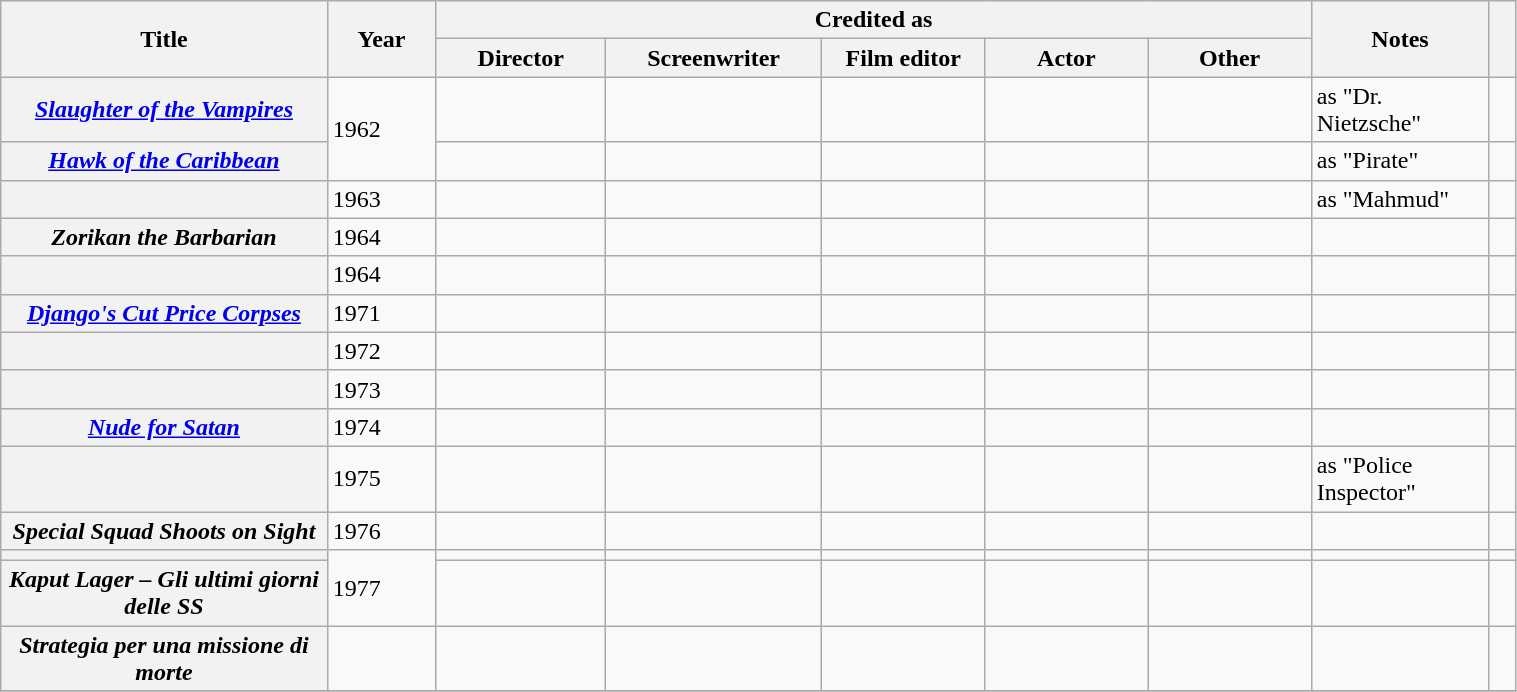<table class="wikitable sortable plainrowheaders" width="80%">
<tr>
<th width="12%" rowspan="2" scope="col">Title</th>
<th width="4%" rowspan="2" scope="col">Year</th>
<th colspan="5" scope="col">Credited as</th>
<th width="5%" rowspan="2" scope="col" class="unsortable">Notes</th>
<th width="1%" rowspan="2" scope="col" class="unsortable"></th>
</tr>
<tr>
<th width=6%>Director</th>
<th width=6%>Screenwriter</th>
<th width=6%>Film editor</th>
<th width=6%>Actor</th>
<th width=6%>Other</th>
</tr>
<tr>
<th scope="row"><em><a href='#'>Slaughter of the Vampires</a></em></th>
<td rowspan="2">1962</td>
<td></td>
<td></td>
<td></td>
<td></td>
<td></td>
<td>as "Dr. Nietzsche"</td>
<td></td>
</tr>
<tr>
<th scope="row"><em><a href='#'>Hawk of the Caribbean</a></em></th>
<td></td>
<td></td>
<td></td>
<td></td>
<td></td>
<td>as "Pirate"</td>
<td></td>
</tr>
<tr>
<th scope="row"></th>
<td>1963</td>
<td></td>
<td></td>
<td></td>
<td></td>
<td></td>
<td>as "Mahmud"</td>
<td></td>
</tr>
<tr>
<th scope="row"><em>Zorikan the Barbarian</em></th>
<td>1964</td>
<td></td>
<td></td>
<td></td>
<td></td>
<td></td>
<td></td>
<td></td>
</tr>
<tr>
<th scope="row"></th>
<td>1964</td>
<td></td>
<td></td>
<td></td>
<td></td>
<td></td>
<td></td>
<td></td>
</tr>
<tr>
<th scope="row"><em><a href='#'>Django's Cut Price Corpses</a></em></th>
<td>1971</td>
<td></td>
<td></td>
<td></td>
<td></td>
<td></td>
<td></td>
<td></td>
</tr>
<tr>
<th scope="row"></th>
<td>1972</td>
<td></td>
<td></td>
<td></td>
<td></td>
<td></td>
<td></td>
<td></td>
</tr>
<tr>
<th scope="row"></th>
<td>1973</td>
<td></td>
<td></td>
<td></td>
<td></td>
<td></td>
<td></td>
<td></td>
</tr>
<tr>
<th scope="row"><em><a href='#'>Nude for Satan</a></em></th>
<td>1974</td>
<td></td>
<td></td>
<td></td>
<td></td>
<td></td>
<td></td>
<td></td>
</tr>
<tr>
<th scope="row"></th>
<td>1975</td>
<td></td>
<td></td>
<td></td>
<td></td>
<td></td>
<td>as "Police Inspector"</td>
<td></td>
</tr>
<tr>
<th scope="row"><em>Special Squad Shoots on Sight</em></th>
<td>1976</td>
<td></td>
<td></td>
<td></td>
<td></td>
<td></td>
<td></td>
<td></td>
</tr>
<tr>
<th scope="row"></th>
<td rowspan="2">1977</td>
<td></td>
<td></td>
<td></td>
<td></td>
<td></td>
<td></td>
<td></td>
</tr>
<tr>
<th scope="row"><em>Kaput Lager – Gli ultimi giorni delle SS</em></th>
<td></td>
<td></td>
<td></td>
<td></td>
<td></td>
<td></td>
<td></td>
</tr>
<tr>
<th scope="row"><em>Strategia per una missione di morte</em></th>
<td></td>
<td></td>
<td></td>
<td></td>
<td></td>
<td></td>
<td></td>
<td></td>
</tr>
<tr>
</tr>
</table>
